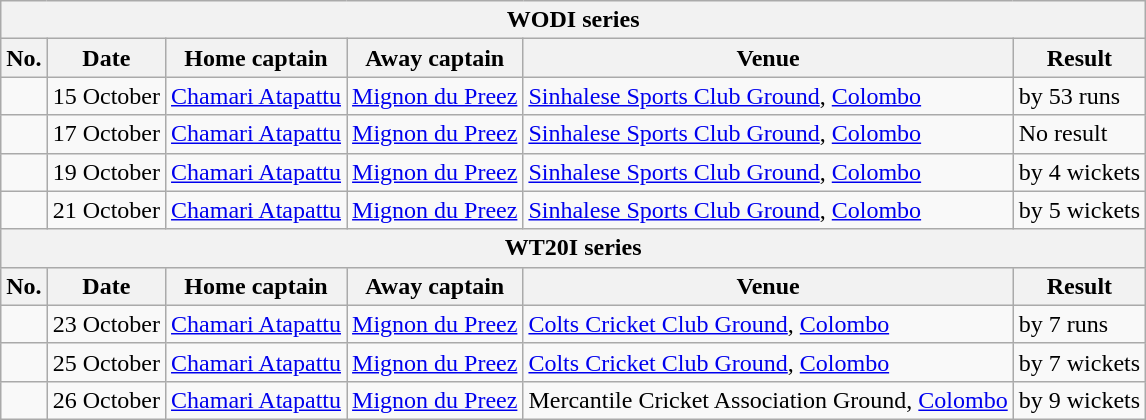<table class="wikitable">
<tr>
<th colspan="9">WODI series</th>
</tr>
<tr>
<th>No.</th>
<th>Date</th>
<th>Home captain</th>
<th>Away captain</th>
<th>Venue</th>
<th>Result</th>
</tr>
<tr>
<td></td>
<td>15 October</td>
<td><a href='#'>Chamari Atapattu</a></td>
<td><a href='#'>Mignon du Preez</a></td>
<td><a href='#'>Sinhalese Sports Club Ground</a>, <a href='#'>Colombo</a></td>
<td> by 53 runs</td>
</tr>
<tr>
<td></td>
<td>17 October</td>
<td><a href='#'>Chamari Atapattu</a></td>
<td><a href='#'>Mignon du Preez</a></td>
<td><a href='#'>Sinhalese Sports Club Ground</a>, <a href='#'>Colombo</a></td>
<td>No result</td>
</tr>
<tr>
<td></td>
<td>19 October</td>
<td><a href='#'>Chamari Atapattu</a></td>
<td><a href='#'>Mignon du Preez</a></td>
<td><a href='#'>Sinhalese Sports Club Ground</a>, <a href='#'>Colombo</a></td>
<td> by 4 wickets</td>
</tr>
<tr>
<td></td>
<td>21 October</td>
<td><a href='#'>Chamari Atapattu</a></td>
<td><a href='#'>Mignon du Preez</a></td>
<td><a href='#'>Sinhalese Sports Club Ground</a>, <a href='#'>Colombo</a></td>
<td> by 5 wickets</td>
</tr>
<tr>
<th colspan="9">WT20I series</th>
</tr>
<tr>
<th>No.</th>
<th>Date</th>
<th>Home captain</th>
<th>Away captain</th>
<th>Venue</th>
<th>Result</th>
</tr>
<tr>
<td></td>
<td>23 October</td>
<td><a href='#'>Chamari Atapattu</a></td>
<td><a href='#'>Mignon du Preez</a></td>
<td><a href='#'>Colts Cricket Club Ground</a>, <a href='#'>Colombo</a></td>
<td> by 7 runs</td>
</tr>
<tr>
<td></td>
<td>25 October</td>
<td><a href='#'>Chamari Atapattu</a></td>
<td><a href='#'>Mignon du Preez</a></td>
<td><a href='#'>Colts Cricket Club Ground</a>, <a href='#'>Colombo</a></td>
<td> by 7 wickets</td>
</tr>
<tr>
<td></td>
<td>26 October</td>
<td><a href='#'>Chamari Atapattu</a></td>
<td><a href='#'>Mignon du Preez</a></td>
<td>Mercantile Cricket Association Ground, <a href='#'>Colombo</a></td>
<td> by 9 wickets</td>
</tr>
</table>
